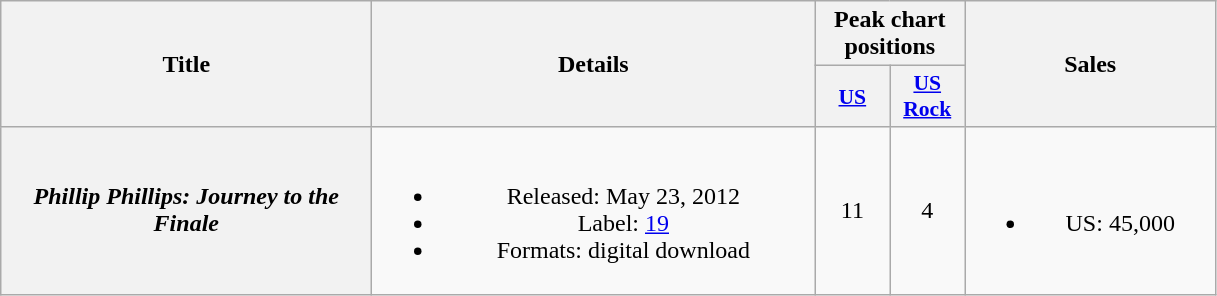<table class="wikitable plainrowheaders" style="text-align:center;">
<tr>
<th rowspan="2" style="width:15em;">Title</th>
<th rowspan="2" style="width:18em;">Details</th>
<th colspan="2">Peak chart positions</th>
<th rowspan="2" style="width:10em;">Sales</th>
</tr>
<tr>
<th scope="col" style="width:3em;font-size:90%;"><a href='#'>US</a><br></th>
<th scope="col" style="width:3em;font-size:90%;"><a href='#'>US Rock</a><br></th>
</tr>
<tr>
<th scope="row"><em>Phillip Phillips: Journey to the Finale</em></th>
<td><br><ul><li>Released: May 23, 2012</li><li>Label: <a href='#'>19</a></li><li>Formats: digital download</li></ul></td>
<td>11</td>
<td>4</td>
<td><br><ul><li>US: 45,000</li></ul></td>
</tr>
</table>
